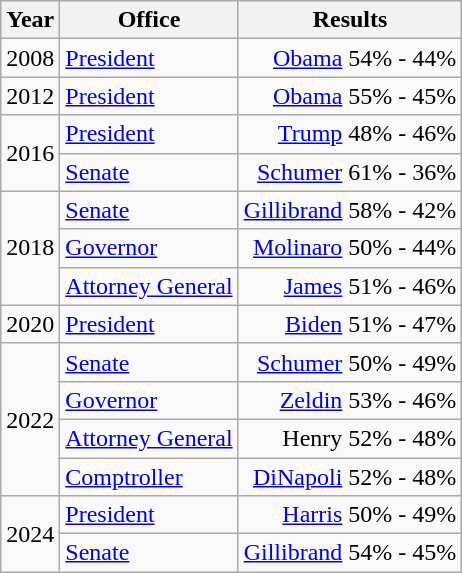<table class=wikitable>
<tr>
<th>Year</th>
<th>Office</th>
<th>Results</th>
</tr>
<tr>
<td>2008</td>
<td><a href='#'>President</a></td>
<td align="right" ><a href='#'>Obama</a> 54% - 44%</td>
</tr>
<tr>
<td>2012</td>
<td><a href='#'>President</a></td>
<td align="right" ><a href='#'>Obama</a> 55% - 45%</td>
</tr>
<tr>
<td rowspan=2>2016</td>
<td><a href='#'>President</a></td>
<td align="right" ><a href='#'>Trump</a> 48% - 46%</td>
</tr>
<tr>
<td><a href='#'>Senate</a></td>
<td align="right" ><a href='#'>Schumer</a> 61% - 36%</td>
</tr>
<tr>
<td rowspan=3>2018</td>
<td><a href='#'>Senate</a></td>
<td align="right" ><a href='#'>Gillibrand</a> 58% - 42%</td>
</tr>
<tr>
<td><a href='#'>Governor</a></td>
<td align="right" ><a href='#'>Molinaro</a> 50% - 44%</td>
</tr>
<tr>
<td><a href='#'>Attorney General</a></td>
<td align="right" ><a href='#'>James</a> 51% - 46%</td>
</tr>
<tr>
<td>2020</td>
<td><a href='#'>President</a></td>
<td align="right" ><a href='#'>Biden</a> 51% - 47%</td>
</tr>
<tr>
<td rowspan=4>2022</td>
<td><a href='#'>Senate</a></td>
<td align="right" ><a href='#'>Schumer</a> 50% - 49%</td>
</tr>
<tr>
<td><a href='#'>Governor</a></td>
<td align="right" ><a href='#'>Zeldin</a> 53% - 46%</td>
</tr>
<tr>
<td><a href='#'>Attorney General</a></td>
<td align="right" >Henry 52% - 48%</td>
</tr>
<tr>
<td><a href='#'>Comptroller</a></td>
<td align="right" ><a href='#'>DiNapoli</a> 52% - 48%</td>
</tr>
<tr>
<td rowspan=2>2024</td>
<td><a href='#'>President</a></td>
<td align="right" ><a href='#'>Harris</a> 50% - 49%</td>
</tr>
<tr>
<td><a href='#'>Senate</a></td>
<td align="right" ><a href='#'>Gillibrand</a> 54% - 45%</td>
</tr>
</table>
